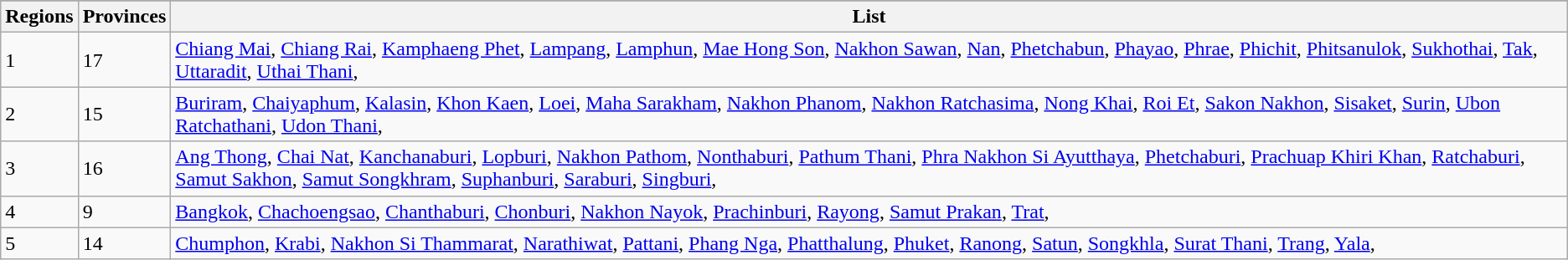<table class="wikitable">
<tr>
</tr>
<tr>
<th>Regions</th>
<th>Provinces</th>
<th>List</th>
</tr>
<tr>
<td>1</td>
<td>17</td>
<td><a href='#'>Chiang Mai</a>,    <a href='#'>Chiang Rai</a>,    <a href='#'>Kamphaeng Phet</a>,    <a href='#'>Lampang</a>,    <a href='#'>Lamphun</a>,    <a href='#'>Mae Hong Son</a>,    <a href='#'>Nakhon Sawan</a>,    <a href='#'>Nan</a>,    <a href='#'>Phetchabun</a>,    <a href='#'>Phayao</a>,    <a href='#'>Phrae</a>,    <a href='#'>Phichit</a>,    <a href='#'>Phitsanulok</a>,    <a href='#'>Sukhothai</a>,    <a href='#'>Tak</a>,    <a href='#'>Uttaradit</a>,    <a href='#'>Uthai Thani</a>,</td>
</tr>
<tr>
<td>2</td>
<td>15</td>
<td><a href='#'>Buriram</a>,    <a href='#'>Chaiyaphum</a>,    <a href='#'>Kalasin</a>,    <a href='#'>Khon Kaen</a>,    <a href='#'>Loei</a>,     <a href='#'>Maha Sarakham</a>,    <a href='#'>Nakhon Phanom</a>,   <a href='#'>Nakhon Ratchasima</a>,      <a href='#'>Nong Khai</a>,   <a href='#'>Roi Et</a>,   <a href='#'>Sakon Nakhon</a>,    <a href='#'>Sisaket</a>,     <a href='#'>Surin</a>,    <a href='#'>Ubon Ratchathani</a>,    <a href='#'>Udon Thani</a>,</td>
</tr>
<tr>
<td>3</td>
<td>16</td>
<td><a href='#'>Ang Thong</a>,      <a href='#'>Chai Nat</a>,     <a href='#'>Kanchanaburi</a>,  <a href='#'>Lopburi</a>,      <a href='#'>Nakhon Pathom</a>,    <a href='#'>Nonthaburi</a>,    <a href='#'>Pathum Thani</a>,    <a href='#'>Phra Nakhon Si Ayutthaya</a>,                                <a href='#'>Phetchaburi</a>,    <a href='#'>Prachuap Khiri Khan</a>,    <a href='#'>Ratchaburi</a>,    <a href='#'>Samut Sakhon</a>,    <a href='#'>Samut Songkhram</a>,    <a href='#'>Suphanburi</a>,  <a href='#'>Saraburi</a>,  <a href='#'>Singburi</a>,</td>
</tr>
<tr>
<td>4</td>
<td>9</td>
<td><a href='#'>Bangkok</a>,   <a href='#'>Chachoengsao</a>,  <a href='#'>Chanthaburi</a>,    <a href='#'>Chonburi</a>,   <a href='#'>Nakhon Nayok</a>,  <a href='#'>Prachinburi</a>,    <a href='#'>Rayong</a>,  <a href='#'>Samut Prakan</a>,  <a href='#'>Trat</a>,</td>
</tr>
<tr>
<td>5</td>
<td>14</td>
<td><a href='#'>Chumphon</a>,    <a href='#'>Krabi</a>,    <a href='#'>Nakhon Si Thammarat</a>,   <a href='#'>Narathiwat</a>,  <a href='#'>Pattani</a>,  <a href='#'>Phang Nga</a>,   <a href='#'>Phatthalung</a>,   <a href='#'>Phuket</a>,    <a href='#'>Ranong</a>,   <a href='#'>Satun</a>,   <a href='#'>Songkhla</a>,   <a href='#'>Surat Thani</a>,   <a href='#'>Trang</a>,   <a href='#'>Yala</a>,</td>
</tr>
</table>
